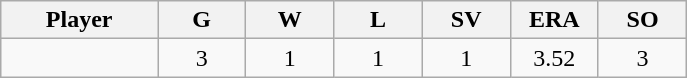<table class="wikitable sortable">
<tr>
<th bgcolor="#DDDDFF" width="16%">Player</th>
<th bgcolor="#DDDDFF" width="9%">G</th>
<th bgcolor="#DDDDFF" width="9%">W</th>
<th bgcolor="#DDDDFF" width="9%">L</th>
<th bgcolor="#DDDDFF" width="9%">SV</th>
<th bgcolor="#DDDDFF" width="9%">ERA</th>
<th bgcolor="#DDDDFF" width="9%">SO</th>
</tr>
<tr align="center">
<td></td>
<td>3</td>
<td>1</td>
<td>1</td>
<td>1</td>
<td>3.52</td>
<td>3</td>
</tr>
</table>
